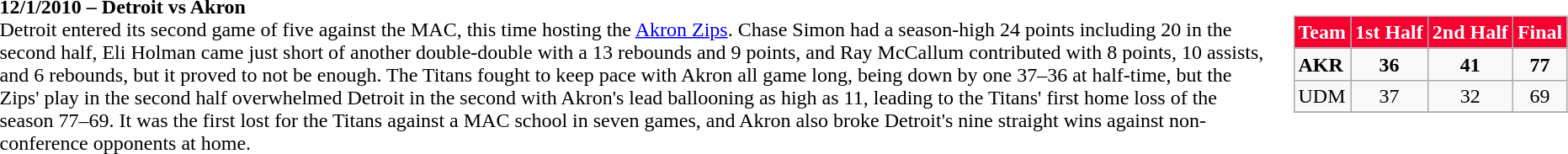<table>
<tr>
<td><br><table class="wikitable" style="float:right; margin-left:1em;">
<tr style="background: #F5002F; color: #FFFFFF">
<td><strong>Team</strong></td>
<td><strong>1st Half</strong></td>
<td><strong>2nd Half</strong></td>
<td><strong>Final</strong></td>
</tr>
<tr>
<td><strong>AKR</strong></td>
<td align=center><strong>36</strong></td>
<td align=center><strong>41</strong></td>
<td align=center><strong>77</strong></td>
</tr>
<tr>
<td>UDM</td>
<td align=center>37</td>
<td align=center>32</td>
<td align=center>69</td>
</tr>
<tr>
</tr>
</table>
<strong>12/1/2010 – Detroit vs Akron</strong><br>
Detroit entered its second game of five against the MAC, this time hosting the <a href='#'>Akron Zips</a>. Chase Simon had a season-high 24 points including 20 in the second half, Eli Holman came just short of another double-double with a 13 rebounds and 9 points, and Ray McCallum contributed with 8 points, 10 assists, and 6 rebounds, but it proved to not be enough. The Titans fought to keep pace with Akron all game long, being down by one 37–36 at half-time, but the Zips' play in the second half overwhelmed Detroit in the second with Akron's lead ballooning as high as 11, leading to the Titans' first home loss of the season 77–69. It was the first lost for the Titans against a MAC school in seven games, and Akron also broke Detroit's nine straight wins against non-conference opponents at home.</td>
</tr>
</table>
